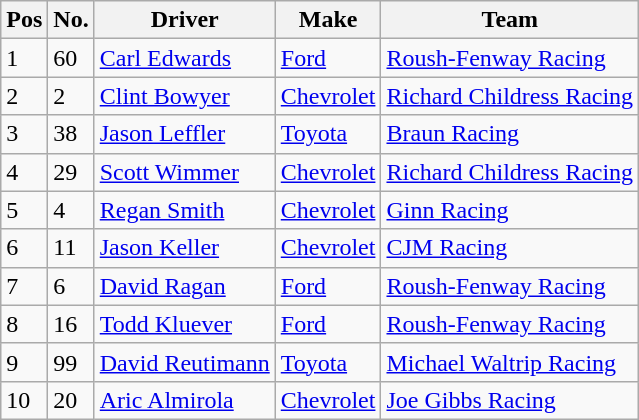<table class="wikitable">
<tr>
<th>Pos</th>
<th>No.</th>
<th>Driver</th>
<th>Make</th>
<th>Team</th>
</tr>
<tr>
<td>1</td>
<td>60</td>
<td><a href='#'>Carl Edwards</a></td>
<td><a href='#'>Ford</a></td>
<td><a href='#'>Roush-Fenway Racing</a></td>
</tr>
<tr>
<td>2</td>
<td>2</td>
<td><a href='#'>Clint Bowyer</a></td>
<td><a href='#'>Chevrolet</a></td>
<td><a href='#'>Richard Childress Racing</a></td>
</tr>
<tr>
<td>3</td>
<td>38</td>
<td><a href='#'>Jason Leffler</a></td>
<td><a href='#'>Toyota</a></td>
<td><a href='#'>Braun Racing</a></td>
</tr>
<tr>
<td>4</td>
<td>29</td>
<td><a href='#'>Scott Wimmer</a></td>
<td><a href='#'>Chevrolet</a></td>
<td><a href='#'>Richard Childress Racing</a></td>
</tr>
<tr>
<td>5</td>
<td>4</td>
<td><a href='#'>Regan Smith</a></td>
<td><a href='#'>Chevrolet</a></td>
<td><a href='#'>Ginn Racing</a></td>
</tr>
<tr>
<td>6</td>
<td>11</td>
<td><a href='#'>Jason Keller</a></td>
<td><a href='#'>Chevrolet</a></td>
<td><a href='#'>CJM Racing</a></td>
</tr>
<tr>
<td>7</td>
<td>6</td>
<td><a href='#'>David Ragan</a></td>
<td><a href='#'>Ford</a></td>
<td><a href='#'>Roush-Fenway Racing</a></td>
</tr>
<tr>
<td>8</td>
<td>16</td>
<td><a href='#'>Todd Kluever</a></td>
<td><a href='#'>Ford</a></td>
<td><a href='#'>Roush-Fenway Racing</a></td>
</tr>
<tr>
<td>9</td>
<td>99</td>
<td><a href='#'>David Reutimann</a></td>
<td><a href='#'>Toyota</a></td>
<td><a href='#'>Michael Waltrip Racing</a></td>
</tr>
<tr>
<td>10</td>
<td>20</td>
<td><a href='#'>Aric Almirola</a></td>
<td><a href='#'>Chevrolet</a></td>
<td><a href='#'>Joe Gibbs Racing</a></td>
</tr>
</table>
